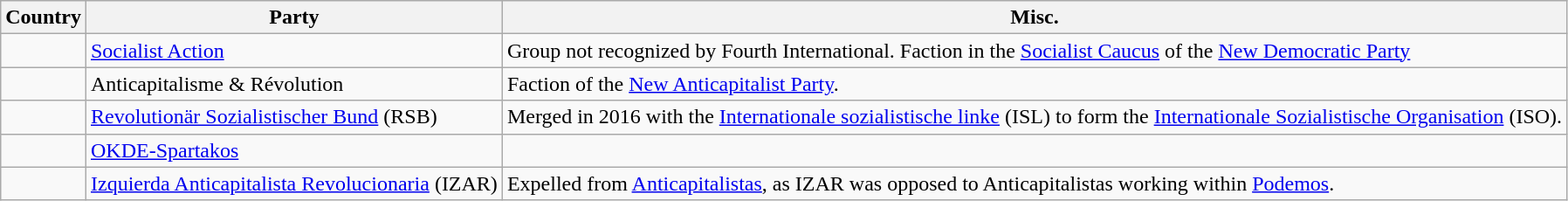<table class="wikitable">
<tr>
<th>Country</th>
<th>Party</th>
<th>Misc.</th>
</tr>
<tr>
<td></td>
<td><a href='#'>Socialist Action</a></td>
<td>Group not recognized by Fourth International. Faction in the <a href='#'>Socialist Caucus</a> of the <a href='#'>New Democratic Party</a></td>
</tr>
<tr>
<td></td>
<td>Anticapitalisme & Révolution</td>
<td>Faction of the <a href='#'>New Anticapitalist Party</a>.</td>
</tr>
<tr>
<td></td>
<td><a href='#'>Revolutionär Sozialistischer Bund</a> (RSB)</td>
<td>Merged in 2016 with the <a href='#'>Internationale sozialistische linke</a> (ISL) to form the <a href='#'>Internationale Sozialistische Organisation</a> (ISO).</td>
</tr>
<tr>
<td></td>
<td><a href='#'>OKDE-Spartakos</a></td>
<td></td>
</tr>
<tr>
<td></td>
<td><a href='#'>Izquierda Anticapitalista Revolucionaria</a> (IZAR)</td>
<td>Expelled from <a href='#'>Anticapitalistas</a>, as IZAR was opposed to Anticapitalistas working within <a href='#'>Podemos</a>.</td>
</tr>
</table>
